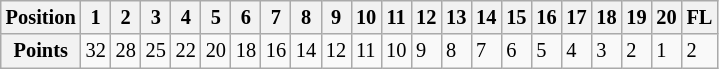<table class="wikitable" style="font-size: 85%">
<tr valign="top">
<th>Position</th>
<th>1</th>
<th>2</th>
<th>3</th>
<th>4</th>
<th>5</th>
<th>6</th>
<th>7</th>
<th>8</th>
<th>9</th>
<th>10</th>
<th>11</th>
<th>12</th>
<th>13</th>
<th>14</th>
<th>15</th>
<th>16</th>
<th>17</th>
<th>18</th>
<th>19</th>
<th>20</th>
<th>FL</th>
</tr>
<tr>
<th>Points</th>
<td>32</td>
<td>28</td>
<td>25</td>
<td>22</td>
<td>20</td>
<td>18</td>
<td>16</td>
<td>14</td>
<td>12</td>
<td>11</td>
<td>10</td>
<td>9</td>
<td>8</td>
<td>7</td>
<td>6</td>
<td>5</td>
<td>4</td>
<td>3</td>
<td>2</td>
<td>1</td>
<td>2</td>
</tr>
</table>
